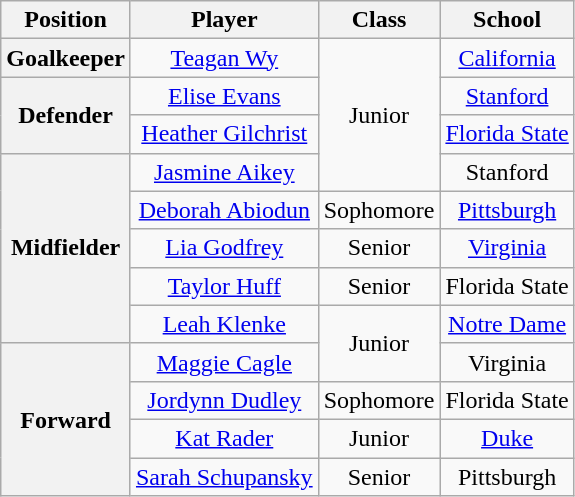<table class="wikitable" style="text-align:center">
<tr>
<th>Position</th>
<th>Player</th>
<th>Class</th>
<th>School</th>
</tr>
<tr>
<th>Goalkeeper</th>
<td><a href='#'>Teagan Wy</a></td>
<td rowspan=4>Junior</td>
<td><a href='#'>California</a></td>
</tr>
<tr>
<th rowspan=2>Defender</th>
<td><a href='#'>Elise Evans</a></td>
<td><a href='#'>Stanford</a></td>
</tr>
<tr>
<td><a href='#'>Heather Gilchrist</a></td>
<td><a href='#'>Florida State</a></td>
</tr>
<tr>
<th rowspan=5>Midfielder</th>
<td><a href='#'>Jasmine Aikey</a></td>
<td>Stanford</td>
</tr>
<tr>
<td><a href='#'>Deborah Abiodun</a></td>
<td>Sophomore</td>
<td><a href='#'>Pittsburgh</a></td>
</tr>
<tr>
<td><a href='#'>Lia Godfrey</a></td>
<td>Senior</td>
<td><a href='#'>Virginia</a></td>
</tr>
<tr>
<td><a href='#'>Taylor Huff</a></td>
<td>Senior</td>
<td>Florida State</td>
</tr>
<tr>
<td><a href='#'>Leah Klenke</a></td>
<td rowspan=2>Junior</td>
<td><a href='#'>Notre Dame</a></td>
</tr>
<tr>
<th rowspan=4>Forward</th>
<td><a href='#'>Maggie Cagle</a></td>
<td>Virginia</td>
</tr>
<tr>
<td><a href='#'>Jordynn Dudley</a></td>
<td>Sophomore</td>
<td>Florida State</td>
</tr>
<tr>
<td><a href='#'>Kat Rader</a></td>
<td>Junior</td>
<td><a href='#'>Duke</a></td>
</tr>
<tr>
<td><a href='#'>Sarah Schupansky</a></td>
<td>Senior</td>
<td>Pittsburgh</td>
</tr>
</table>
